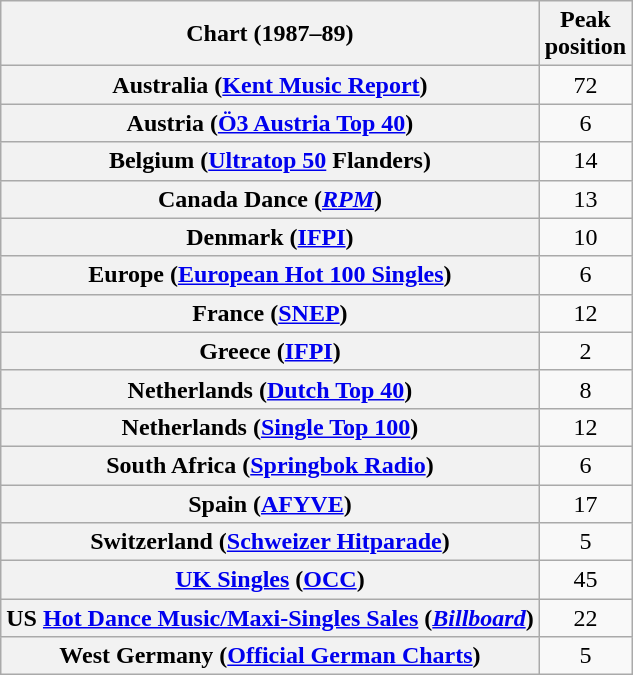<table class="wikitable plainrowheaders sortable">
<tr>
<th>Chart (1987–89)</th>
<th>Peak<br>position</th>
</tr>
<tr>
<th scope="row">Australia (<a href='#'>Kent Music Report</a>)</th>
<td style="text-align:center;">72</td>
</tr>
<tr>
<th scope="row">Austria (<a href='#'>Ö3 Austria Top 40</a>)</th>
<td align="center">6</td>
</tr>
<tr>
<th scope="row">Belgium (<a href='#'>Ultratop 50</a> Flanders)</th>
<td align="center">14</td>
</tr>
<tr>
<th scope="row">Canada Dance (<em><a href='#'>RPM</a></em>)</th>
<td align="center">13</td>
</tr>
<tr>
<th scope="row">Denmark (<a href='#'>IFPI</a>)</th>
<td align="center">10</td>
</tr>
<tr>
<th scope="row">Europe (<a href='#'>European Hot 100 Singles</a>)</th>
<td align="center">6</td>
</tr>
<tr>
<th scope="row">France (<a href='#'>SNEP</a>)</th>
<td align="center">12</td>
</tr>
<tr>
<th scope="row">Greece (<a href='#'>IFPI</a>)</th>
<td align="center">2</td>
</tr>
<tr>
<th scope="row">Netherlands (<a href='#'>Dutch Top 40</a>)</th>
<td align="center">8</td>
</tr>
<tr>
<th scope="row">Netherlands (<a href='#'>Single Top 100</a>)</th>
<td align="center">12</td>
</tr>
<tr>
<th scope="row">South Africa (<a href='#'>Springbok Radio</a>)</th>
<td align="center">6</td>
</tr>
<tr>
<th scope="row">Spain (<a href='#'>AFYVE</a>)</th>
<td align="center">17</td>
</tr>
<tr>
<th scope="row">Switzerland (<a href='#'>Schweizer Hitparade</a>)</th>
<td align="center">5</td>
</tr>
<tr>
<th scope="row"><a href='#'>UK Singles</a> (<a href='#'>OCC</a>)</th>
<td align="center">45</td>
</tr>
<tr>
<th scope="row">US <a href='#'>Hot Dance Music/Maxi-Singles Sales</a> (<em><a href='#'>Billboard</a></em>)</th>
<td align="center">22</td>
</tr>
<tr>
<th scope="row">West Germany (<a href='#'>Official German Charts</a>)</th>
<td align="center">5</td>
</tr>
</table>
